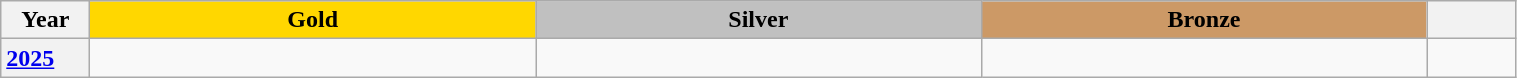<table class="wikitable unsortable" style="text-align:left; width:80%">
<tr>
<th scope="col" style="text-align:center; width:5%">Year</th>
<th scope="col" style="text-align:center; width:25%; background:gold">Gold</th>
<th scope="col" style="text-align:center; width:25%; background:silver">Silver</th>
<th scope="col" style="text-align:center; width:25%; background:#c96">Bronze</th>
<th scope="col" style="text-align:center; width:5%"></th>
</tr>
<tr>
<th scope="row" style="text-align:left"><a href='#'>2025</a></th>
<td></td>
<td></td>
<td></td>
<td></td>
</tr>
</table>
